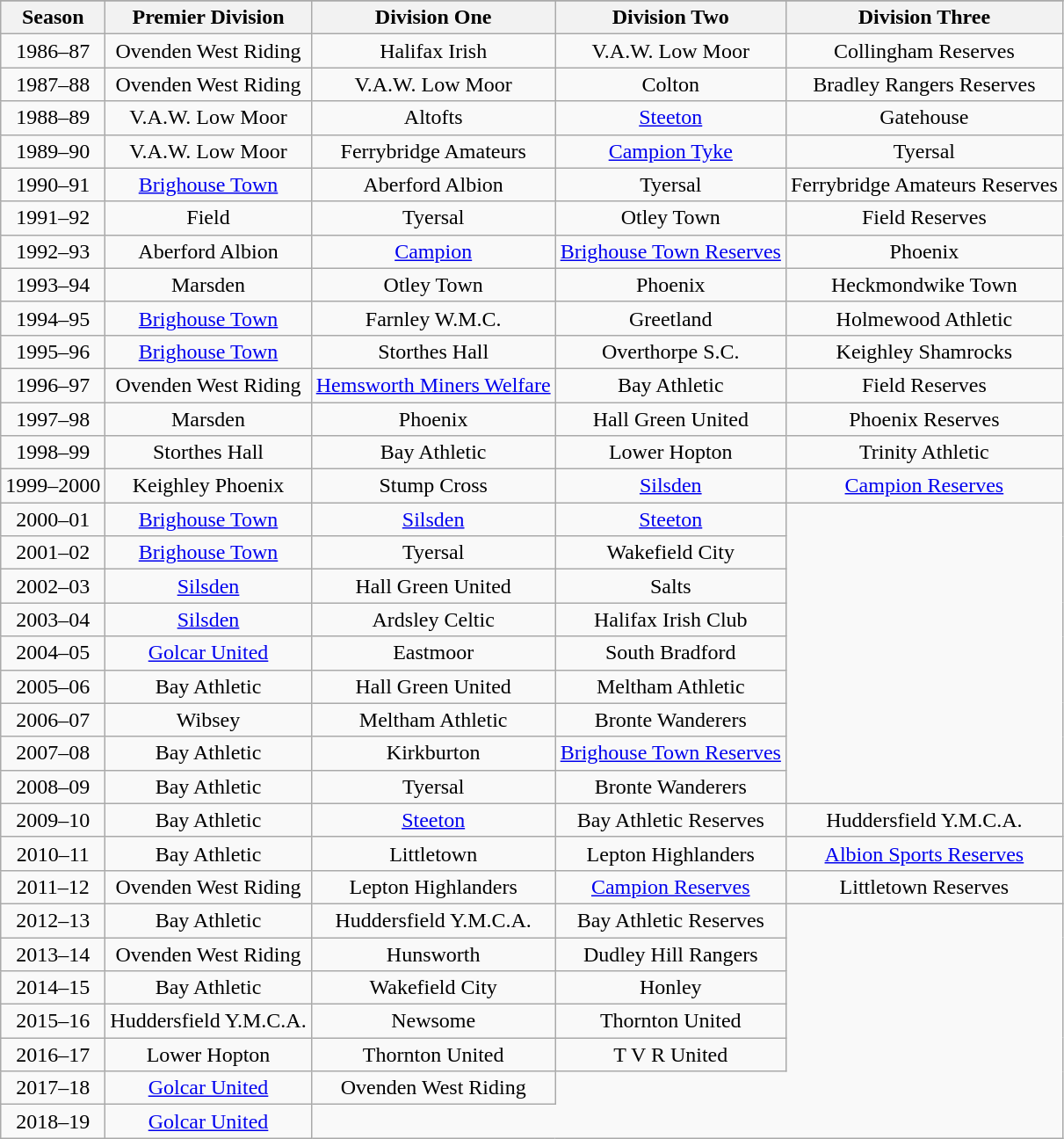<table class="wikitable" style="text-align: center">
<tr>
</tr>
<tr>
<th>Season</th>
<th>Premier Division</th>
<th>Division One</th>
<th>Division Two</th>
<th>Division Three</th>
</tr>
<tr>
<td>1986–87</td>
<td>Ovenden West Riding</td>
<td>Halifax Irish</td>
<td>V.A.W. Low Moor</td>
<td>Collingham Reserves</td>
</tr>
<tr>
<td>1987–88</td>
<td>Ovenden West Riding</td>
<td>V.A.W. Low Moor</td>
<td>Colton</td>
<td>Bradley Rangers Reserves</td>
</tr>
<tr>
<td>1988–89</td>
<td>V.A.W. Low Moor</td>
<td>Altofts</td>
<td><a href='#'>Steeton</a></td>
<td>Gatehouse</td>
</tr>
<tr>
<td>1989–90</td>
<td>V.A.W. Low Moor</td>
<td>Ferrybridge Amateurs</td>
<td><a href='#'>Campion Tyke</a></td>
<td>Tyersal</td>
</tr>
<tr>
<td>1990–91</td>
<td><a href='#'>Brighouse Town</a></td>
<td>Aberford Albion</td>
<td>Tyersal</td>
<td>Ferrybridge Amateurs Reserves</td>
</tr>
<tr>
<td>1991–92</td>
<td>Field</td>
<td>Tyersal</td>
<td>Otley Town</td>
<td>Field Reserves</td>
</tr>
<tr>
<td>1992–93</td>
<td>Aberford Albion</td>
<td><a href='#'>Campion</a></td>
<td><a href='#'>Brighouse Town Reserves</a></td>
<td>Phoenix</td>
</tr>
<tr>
<td>1993–94</td>
<td>Marsden</td>
<td>Otley Town</td>
<td>Phoenix</td>
<td>Heckmondwike Town</td>
</tr>
<tr>
<td>1994–95</td>
<td><a href='#'>Brighouse Town</a></td>
<td>Farnley W.M.C.</td>
<td>Greetland</td>
<td>Holmewood Athletic</td>
</tr>
<tr>
<td>1995–96</td>
<td><a href='#'>Brighouse Town</a></td>
<td>Storthes Hall</td>
<td>Overthorpe S.C.</td>
<td>Keighley Shamrocks</td>
</tr>
<tr>
<td>1996–97</td>
<td>Ovenden West Riding</td>
<td><a href='#'>Hemsworth Miners Welfare</a></td>
<td>Bay Athletic</td>
<td>Field Reserves</td>
</tr>
<tr>
<td>1997–98</td>
<td>Marsden</td>
<td>Phoenix</td>
<td>Hall Green United</td>
<td>Phoenix Reserves</td>
</tr>
<tr>
<td>1998–99</td>
<td>Storthes Hall</td>
<td>Bay Athletic</td>
<td>Lower Hopton</td>
<td>Trinity Athletic</td>
</tr>
<tr>
<td>1999–2000</td>
<td>Keighley Phoenix</td>
<td>Stump Cross</td>
<td><a href='#'>Silsden</a></td>
<td><a href='#'>Campion Reserves</a></td>
</tr>
<tr>
<td>2000–01</td>
<td><a href='#'>Brighouse Town</a></td>
<td><a href='#'>Silsden</a></td>
<td><a href='#'>Steeton</a></td>
</tr>
<tr>
<td>2001–02</td>
<td><a href='#'>Brighouse Town</a></td>
<td>Tyersal</td>
<td>Wakefield City</td>
</tr>
<tr>
<td>2002–03</td>
<td><a href='#'>Silsden</a></td>
<td>Hall Green United</td>
<td>Salts</td>
</tr>
<tr>
<td>2003–04</td>
<td><a href='#'>Silsden</a></td>
<td>Ardsley Celtic</td>
<td>Halifax Irish Club</td>
</tr>
<tr>
<td>2004–05</td>
<td><a href='#'>Golcar United</a></td>
<td>Eastmoor</td>
<td>South Bradford</td>
</tr>
<tr>
<td>2005–06</td>
<td>Bay Athletic</td>
<td>Hall Green United</td>
<td>Meltham Athletic</td>
</tr>
<tr>
<td>2006–07</td>
<td>Wibsey</td>
<td>Meltham Athletic</td>
<td>Bronte Wanderers</td>
</tr>
<tr>
<td>2007–08</td>
<td>Bay Athletic</td>
<td>Kirkburton</td>
<td><a href='#'>Brighouse Town Reserves</a></td>
</tr>
<tr>
<td>2008–09</td>
<td>Bay Athletic</td>
<td>Tyersal</td>
<td>Bronte Wanderers</td>
</tr>
<tr>
<td>2009–10</td>
<td>Bay Athletic</td>
<td><a href='#'>Steeton</a></td>
<td>Bay Athletic Reserves</td>
<td>Huddersfield Y.M.C.A.</td>
</tr>
<tr>
<td>2010–11</td>
<td>Bay Athletic</td>
<td>Littletown</td>
<td>Lepton Highlanders</td>
<td><a href='#'>Albion Sports Reserves</a></td>
</tr>
<tr>
<td>2011–12</td>
<td>Ovenden West Riding</td>
<td>Lepton Highlanders</td>
<td><a href='#'>Campion Reserves</a></td>
<td>Littletown Reserves</td>
</tr>
<tr>
<td>2012–13</td>
<td>Bay Athletic</td>
<td>Huddersfield Y.M.C.A.</td>
<td>Bay Athletic Reserves</td>
</tr>
<tr>
<td>2013–14</td>
<td>Ovenden West Riding</td>
<td>Hunsworth</td>
<td>Dudley Hill Rangers</td>
</tr>
<tr>
<td>2014–15</td>
<td>Bay Athletic</td>
<td>Wakefield City</td>
<td>Honley</td>
</tr>
<tr>
<td>2015–16</td>
<td>Huddersfield Y.M.C.A.</td>
<td>Newsome</td>
<td>Thornton United</td>
</tr>
<tr>
<td>2016–17</td>
<td>Lower Hopton</td>
<td>Thornton United</td>
<td>T V R United</td>
</tr>
<tr>
<td>2017–18</td>
<td><a href='#'>Golcar United</a></td>
<td>Ovenden West Riding</td>
</tr>
<tr>
<td>2018–19</td>
<td><a href='#'>Golcar United</a></td>
</tr>
</table>
